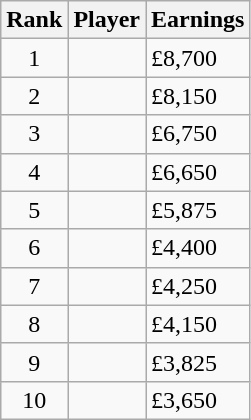<table class="wikitable" text-align:right; margin-left:1em">
<tr>
<th>Rank</th>
<th>Player</th>
<th>Earnings</th>
</tr>
<tr>
<td align=center>1</td>
<td style="text-align:left"></td>
<td>£8,700</td>
</tr>
<tr style=>
<td align=center>2</td>
<td style="text-align:left"></td>
<td>£8,150</td>
</tr>
<tr style=>
<td align=center>3</td>
<td style="text-align:left"></td>
<td>£6,750</td>
</tr>
<tr>
<td align=center>4</td>
<td style="text-align:left"></td>
<td>£6,650</td>
</tr>
<tr>
<td align=center>5</td>
<td style="text-align:left"></td>
<td>£5,875</td>
</tr>
<tr>
<td align=center>6</td>
<td style="text-align:left"></td>
<td>£4,400</td>
</tr>
<tr>
<td align=center>7</td>
<td style="text-align:left"></td>
<td>£4,250</td>
</tr>
<tr>
<td align=center>8</td>
<td style="text-align:left"></td>
<td>£4,150</td>
</tr>
<tr>
<td align=center>9</td>
<td style="text-align:left"></td>
<td>£3,825</td>
</tr>
<tr>
<td align=center>10</td>
<td style="text-align:left"></td>
<td>£3,650</td>
</tr>
</table>
